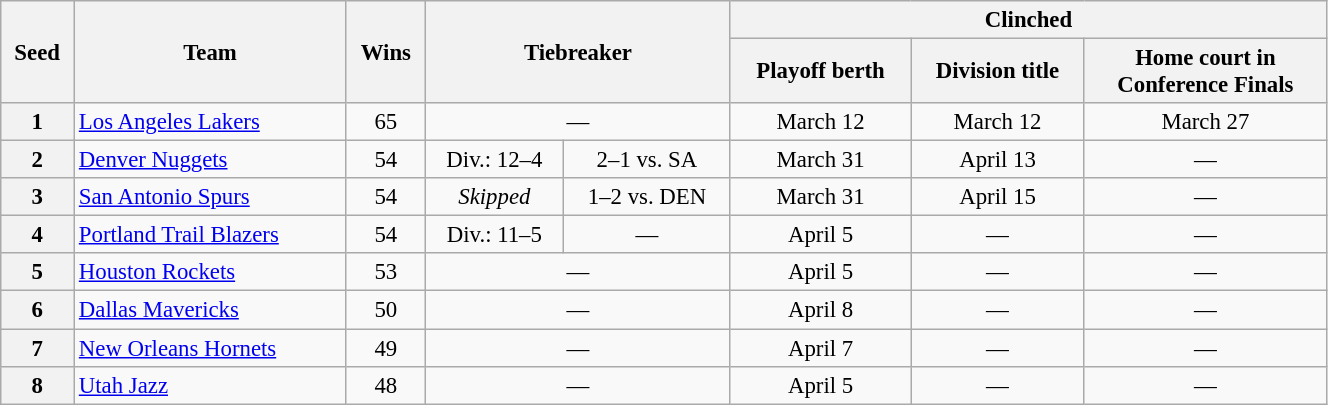<table class=wikitable style="font-size:95%; text-align:center;" width=70%>
<tr>
<th rowspan=2>Seed</th>
<th rowspan=2>Team</th>
<th rowspan=2>Wins</th>
<th rowspan=2 colspan=2>Tiebreaker</th>
<th colspan=3>Clinched</th>
</tr>
<tr>
<th>Playoff berth</th>
<th>Division title</th>
<th>Home court in<br>Conference Finals</th>
</tr>
<tr>
<th>1</th>
<td align=left><a href='#'>Los Angeles Lakers</a></td>
<td>65</td>
<td colspan=2>—</td>
<td>March 12</td>
<td>March 12</td>
<td>March 27</td>
</tr>
<tr>
<th>2</th>
<td align=left><a href='#'>Denver Nuggets</a></td>
<td>54</td>
<td>Div.: 12–4</td>
<td>2–1 vs. SA</td>
<td>March 31</td>
<td>April 13</td>
<td>—</td>
</tr>
<tr>
<th>3</th>
<td align=left><a href='#'>San Antonio Spurs</a></td>
<td>54</td>
<td><em>Skipped</em></td>
<td>1–2 vs. DEN</td>
<td>March 31</td>
<td>April 15</td>
<td>—</td>
</tr>
<tr>
<th>4</th>
<td align=left><a href='#'>Portland Trail Blazers</a></td>
<td>54</td>
<td>Div.: 11–5</td>
<td>—</td>
<td>April 5</td>
<td>—</td>
<td>—</td>
</tr>
<tr>
<th>5</th>
<td align=left><a href='#'>Houston Rockets</a></td>
<td>53</td>
<td colspan=2>—</td>
<td>April 5</td>
<td>—</td>
<td>—</td>
</tr>
<tr>
<th>6</th>
<td align=left><a href='#'>Dallas Mavericks</a></td>
<td>50</td>
<td colspan=2>—</td>
<td>April 8</td>
<td>—</td>
<td>—</td>
</tr>
<tr>
<th>7</th>
<td align=left><a href='#'>New Orleans Hornets</a></td>
<td>49</td>
<td colspan=2>—</td>
<td>April 7</td>
<td>—</td>
<td>—</td>
</tr>
<tr>
<th>8</th>
<td align=left><a href='#'>Utah Jazz</a></td>
<td>48</td>
<td colspan=2>—</td>
<td>April 5</td>
<td>—</td>
<td>—</td>
</tr>
</table>
